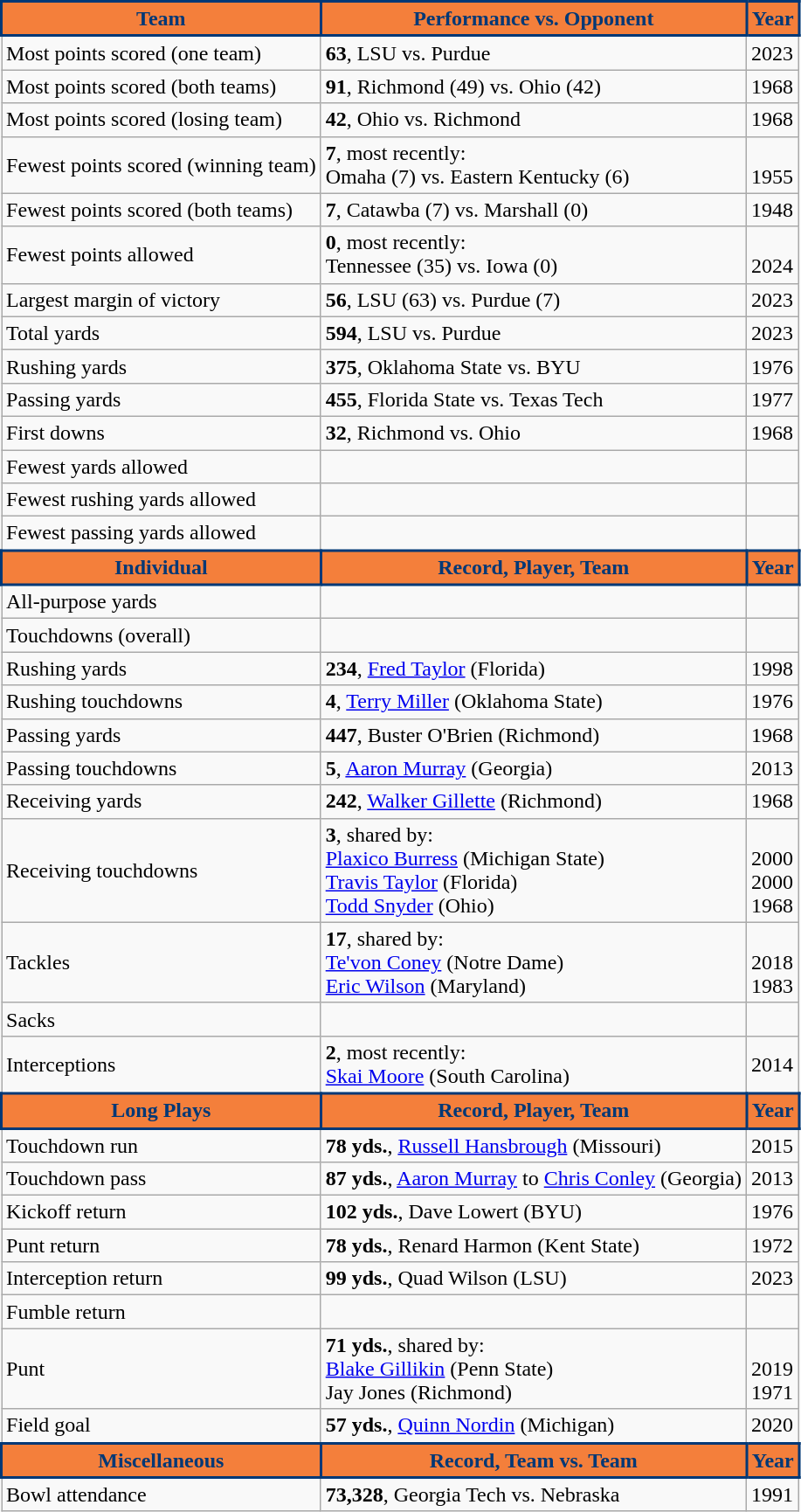<table class="wikitable">
<tr>
<th style="background:#f47f3b; color:#003876; border: 2px solid #003876;">Team</th>
<th style="background:#f47f3b; color:#003876; border: 2px solid #003876;">Performance vs. Opponent</th>
<th style="background:#f47f3b; color:#003876; border: 2px solid #003876;">Year</th>
</tr>
<tr>
<td>Most points scored (one team)</td>
<td><strong>63</strong>, LSU vs. Purdue</td>
<td>2023</td>
</tr>
<tr>
<td>Most points scored (both teams)</td>
<td><strong>91</strong>, Richmond (49) vs. Ohio (42)</td>
<td>1968</td>
</tr>
<tr>
<td>Most points scored (losing team)</td>
<td><strong>42</strong>, Ohio vs. Richmond</td>
<td>1968</td>
</tr>
<tr>
<td>Fewest points scored (winning team)</td>
<td><strong>7</strong>, most recently:<br>Omaha (7) vs. Eastern Kentucky (6)</td>
<td><br>1955</td>
</tr>
<tr>
<td>Fewest points scored (both teams)</td>
<td><strong>7</strong>, Catawba (7) vs. Marshall (0)</td>
<td>1948</td>
</tr>
<tr>
<td>Fewest points allowed</td>
<td><strong>0</strong>, most recently:<br>Tennessee (35) vs. Iowa (0)</td>
<td><br>2024</td>
</tr>
<tr>
<td>Largest margin of victory</td>
<td><strong>56</strong>, LSU (63) vs. Purdue (7)</td>
<td>2023</td>
</tr>
<tr>
<td>Total yards</td>
<td><strong>594</strong>, LSU vs. Purdue</td>
<td>2023</td>
</tr>
<tr>
<td>Rushing yards</td>
<td><strong>375</strong>, Oklahoma State vs. BYU</td>
<td>1976</td>
</tr>
<tr>
<td>Passing yards</td>
<td><strong>455</strong>, Florida State vs. Texas Tech</td>
<td>1977</td>
</tr>
<tr>
<td>First downs</td>
<td><strong>32</strong>, Richmond vs. Ohio</td>
<td>1968</td>
</tr>
<tr>
<td>Fewest yards allowed</td>
<td></td>
<td></td>
</tr>
<tr>
<td>Fewest rushing yards allowed</td>
<td></td>
<td></td>
</tr>
<tr>
<td>Fewest passing yards allowed</td>
<td></td>
<td></td>
</tr>
<tr>
<th style="background:#f47f3b; color:#003876; border: 2px solid #003876;">Individual</th>
<th style="background:#f47f3b; color:#003876; border: 2px solid #003876;">Record, Player, Team</th>
<th style="background:#f47f3b; color:#003876; border: 2px solid #003876;">Year</th>
</tr>
<tr>
<td>All-purpose yards</td>
<td></td>
<td></td>
</tr>
<tr>
<td>Touchdowns (overall)</td>
<td></td>
<td></td>
</tr>
<tr>
<td>Rushing yards</td>
<td><strong>234</strong>, <a href='#'>Fred Taylor</a> (Florida)</td>
<td>1998</td>
</tr>
<tr>
<td>Rushing touchdowns</td>
<td><strong>4</strong>, <a href='#'>Terry Miller</a> (Oklahoma State)</td>
<td>1976</td>
</tr>
<tr>
<td>Passing yards</td>
<td><strong>447</strong>, Buster O'Brien (Richmond)</td>
<td>1968</td>
</tr>
<tr>
<td>Passing touchdowns</td>
<td><strong>5</strong>, <a href='#'>Aaron Murray</a> (Georgia)</td>
<td>2013</td>
</tr>
<tr>
<td>Receiving yards</td>
<td><strong>242</strong>, <a href='#'>Walker Gillette</a> (Richmond)</td>
<td>1968</td>
</tr>
<tr>
<td>Receiving touchdowns</td>
<td><strong>3</strong>, shared by:<br><a href='#'>Plaxico Burress</a> (Michigan State)<br><a href='#'>Travis Taylor</a> (Florida) <br><a href='#'>Todd Snyder</a> (Ohio)</td>
<td><br>2000<br>2000<br>1968</td>
</tr>
<tr>
<td>Tackles</td>
<td><strong>17</strong>, shared by:<br><a href='#'>Te'von Coney</a> (Notre Dame)<br><a href='#'>Eric Wilson</a> (Maryland)</td>
<td><br>2018<br>1983</td>
</tr>
<tr>
<td>Sacks</td>
<td></td>
<td></td>
</tr>
<tr>
<td>Interceptions</td>
<td><strong>2</strong>, most recently:<br><a href='#'>Skai Moore</a> (South Carolina)</td>
<td>2014</td>
</tr>
<tr>
<th style="background:#f47f3b; color:#003876; border: 2px solid #003876;">Long Plays</th>
<th style="background:#f47f3b; color:#003876; border: 2px solid #003876;">Record, Player, Team</th>
<th style="background:#f47f3b; color:#003876; border: 2px solid #003876;">Year</th>
</tr>
<tr>
<td>Touchdown run</td>
<td><strong>78 yds.</strong>, <a href='#'>Russell Hansbrough</a> (Missouri)</td>
<td>2015</td>
</tr>
<tr>
<td>Touchdown pass</td>
<td><strong>87 yds.</strong>, <a href='#'>Aaron Murray</a> to <a href='#'>Chris Conley</a> (Georgia)</td>
<td>2013</td>
</tr>
<tr>
<td>Kickoff return</td>
<td><strong>102 yds.</strong>, Dave Lowert (BYU)</td>
<td>1976</td>
</tr>
<tr>
<td>Punt return</td>
<td><strong>78 yds.</strong>, Renard Harmon (Kent State)</td>
<td>1972</td>
</tr>
<tr>
<td>Interception return</td>
<td><strong>99 yds.</strong>, Quad Wilson (LSU)</td>
<td>2023</td>
</tr>
<tr>
<td>Fumble return</td>
<td></td>
<td></td>
</tr>
<tr>
<td>Punt</td>
<td><strong>71 yds.</strong>, shared by:<br><a href='#'>Blake Gillikin</a> (Penn State)<br>Jay Jones (Richmond)</td>
<td><br>2019<br>1971</td>
</tr>
<tr>
<td>Field goal</td>
<td><strong>57 yds.</strong>, <a href='#'>Quinn Nordin</a> (Michigan)</td>
<td>2020</td>
</tr>
<tr>
<th style="background:#f47f3b; color:#003876; border: 2px solid #003876;">Miscellaneous</th>
<th style="background:#f47f3b; color:#003876; border: 2px solid #003876;">Record, Team vs. Team</th>
<th style="background:#f47f3b; color:#003876; border: 2px solid #003876;">Year</th>
</tr>
<tr>
<td>Bowl attendance</td>
<td><strong>73,328</strong>, Georgia Tech vs. Nebraska</td>
<td>1991</td>
</tr>
</table>
